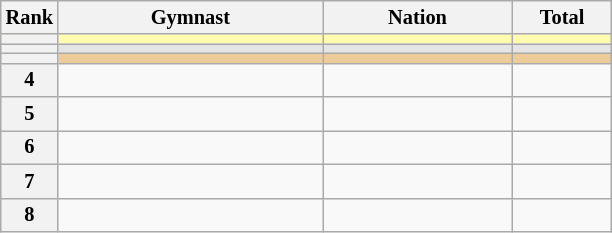<table class="wikitable sortable" style="text-align:center; font-size:85%">
<tr>
<th scope="col" style="width:20px;">Rank</th>
<th scope="col" style="width:170px;">Gymnast</th>
<th scope="col" style="width:120px;">Nation</th>
<th scope="col" style="width:60px;">Total</th>
</tr>
<tr bgcolor="fffcaf">
<th scope="row"></th>
<td align="left"></td>
<td></td>
<td></td>
</tr>
<tr bgcolor="e5e5e5">
<th scope="row"></th>
<td align="left"></td>
<td></td>
<td></td>
</tr>
<tr bgcolor="eecc99">
<th scope="row"></th>
<td align="left"></td>
<td></td>
<td></td>
</tr>
<tr>
<th scope="row">4</th>
<td align="left"></td>
<td></td>
<td></td>
</tr>
<tr>
<th scope="row">5</th>
<td align="left"></td>
<td></td>
<td></td>
</tr>
<tr>
<th scope="row">6</th>
<td align="left"></td>
<td></td>
<td></td>
</tr>
<tr>
<th scope="row">7</th>
<td align="left"></td>
<td></td>
<td></td>
</tr>
<tr>
<th scope="row">8</th>
<td align="left"></td>
<td></td>
<td></td>
</tr>
</table>
